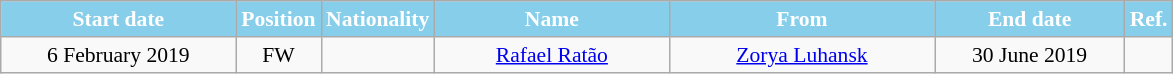<table class="wikitable"  style="text-align:center; font-size:90%; ">
<tr>
<th style="background:#87CEEB; color:#FFFFFF; width:150px;">Start date</th>
<th style="background:#87CEEB; color:#FFFFFF; width:50px;">Position</th>
<th style="background:#87CEEB; color:#FFFFFF; width:50px;">Nationality</th>
<th style="background:#87CEEB; color:#FFFFFF; width:150px;">Name</th>
<th style="background:#87CEEB; color:#FFFFFF; width:170px;">From</th>
<th style="background:#87CEEB; color:#FFFFFF; width:120px;">End date</th>
<th style="background:#87CEEB; color:#FFFFFF; width:25px;">Ref.</th>
</tr>
<tr>
<td>6 February 2019</td>
<td>FW</td>
<td></td>
<td><a href='#'>Rafael Ratão</a></td>
<td> <a href='#'>Zorya Luhansk</a></td>
<td>30 June 2019</td>
<td></td>
</tr>
</table>
